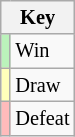<table class="wikitable" style="font-size: 85%">
<tr>
<th colspan="2">Key</th>
</tr>
<tr>
<td bgcolor=#BBF3BB></td>
<td>Win</td>
</tr>
<tr>
<td bgcolor=#FFFFBB></td>
<td>Draw</td>
</tr>
<tr>
<td bgcolor=#FFBBBB></td>
<td>Defeat</td>
</tr>
</table>
